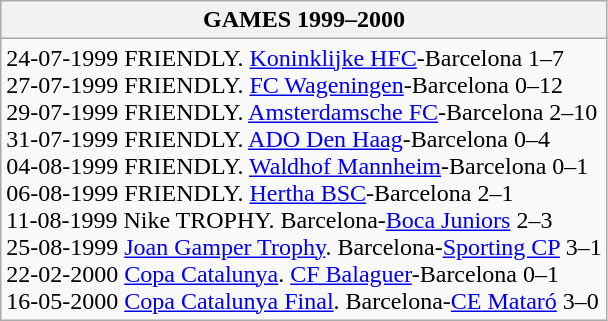<table class="wikitable collapsed">
<tr>
<th>GAMES 1999–2000 </th>
</tr>
<tr>
<td>24-07-1999 FRIENDLY. <a href='#'>Koninklijke HFC</a>-Barcelona 1–7<br>27-07-1999 FRIENDLY.
<a href='#'>FC Wageningen</a>-Barcelona 0–12<br>29-07-1999 FRIENDLY.
<a href='#'>Amsterdamsche FC</a>-Barcelona 2–10<br>31-07-1999 FRIENDLY. 
<a href='#'>ADO Den Haag</a>-Barcelona 0–4<br>04-08-1999 FRIENDLY.
<a href='#'>Waldhof Mannheim</a>-Barcelona 0–1<br>06-08-1999 FRIENDLY.
<a href='#'>Hertha BSC</a>-Barcelona 2–1<br>11-08-1999 Nike TROPHY.
Barcelona-<a href='#'>Boca Juniors</a> 2–3<br>25-08-1999 <a href='#'>Joan Gamper Trophy</a>. 
Barcelona-<a href='#'>Sporting CP</a> 3–1<br>22-02-2000 <a href='#'>Copa Catalunya</a>. 
<a href='#'>CF Balaguer</a>-Barcelona 0–1<br>16-05-2000 <a href='#'>Copa Catalunya Final</a>. 
Barcelona-<a href='#'>CE Mataró</a> 3–0</td>
</tr>
</table>
